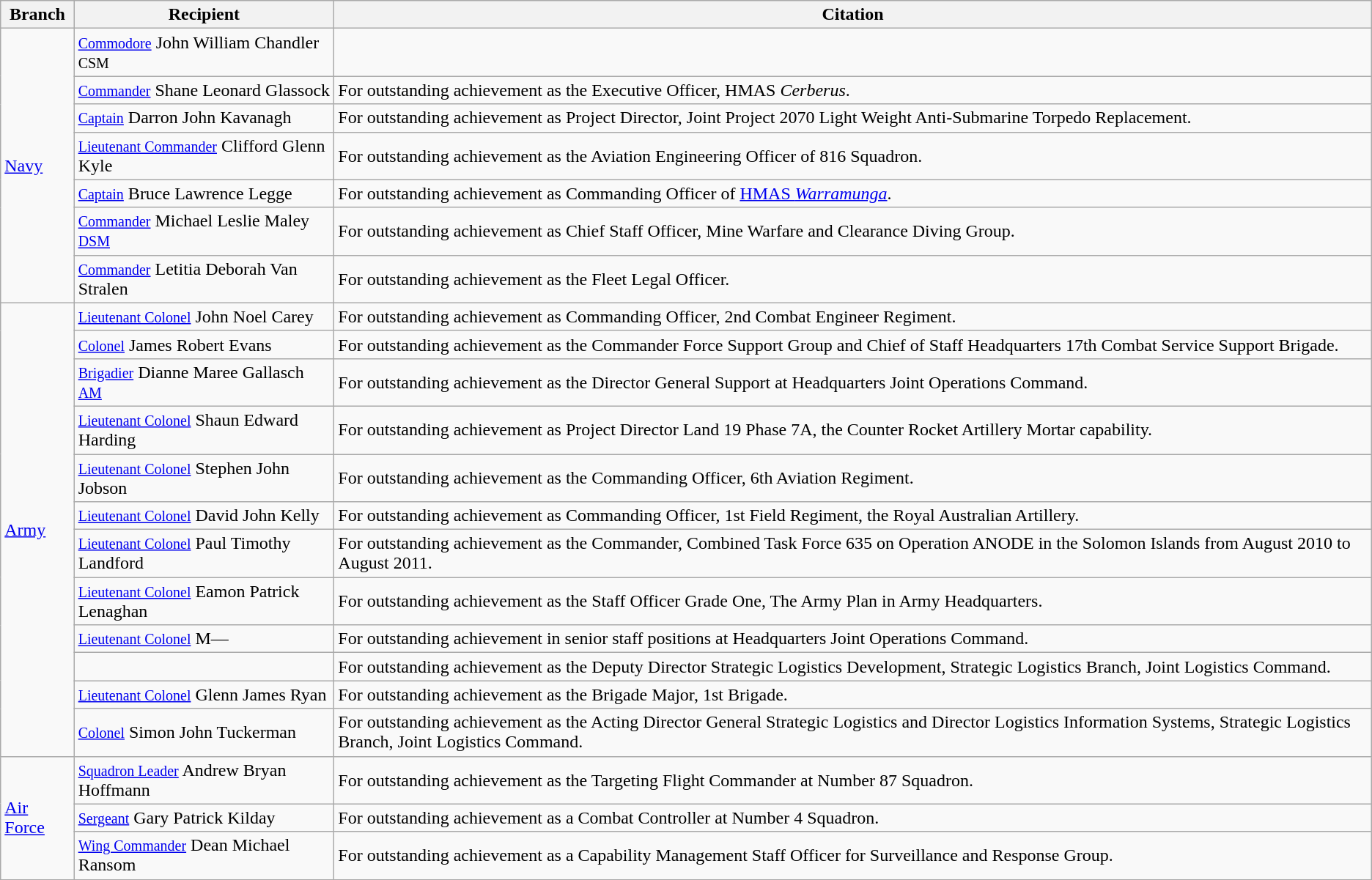<table class=wikitable>
<tr>
<th>Branch</th>
<th>Recipient</th>
<th>Citation</th>
</tr>
<tr>
<td rowspan="7"><a href='#'>Navy</a></td>
<td><small><a href='#'>Commodore</a></small> John William Chandler <small>CSM</small></td>
<td></td>
</tr>
<tr>
<td><small><a href='#'>Commander</a></small> Shane Leonard Glassock</td>
<td>For outstanding achievement as the Executive Officer, HMAS <em>Cerberus</em>.</td>
</tr>
<tr>
<td><small><a href='#'>Captain</a></small> Darron John Kavanagh</td>
<td>For outstanding achievement as Project Director, Joint Project 2070 Light Weight Anti-Submarine Torpedo Replacement.</td>
</tr>
<tr>
<td><small><a href='#'>Lieutenant Commander</a></small> Clifford Glenn Kyle</td>
<td>For outstanding achievement as the Aviation Engineering Officer of 816 Squadron.</td>
</tr>
<tr>
<td><small><a href='#'>Captain</a></small> Bruce Lawrence Legge</td>
<td>For outstanding achievement as Commanding Officer of <a href='#'>HMAS <em>Warramunga</em></a>.</td>
</tr>
<tr>
<td><small><a href='#'>Commander</a></small> Michael Leslie Maley <small><a href='#'>DSM</a></small></td>
<td>For outstanding achievement as Chief Staff Officer, Mine Warfare and Clearance Diving Group.</td>
</tr>
<tr>
<td><small><a href='#'>Commander</a></small> Letitia Deborah Van Stralen</td>
<td>For outstanding achievement as the Fleet Legal Officer.</td>
</tr>
<tr>
<td rowspan="12"><a href='#'>Army</a></td>
<td><small><a href='#'>Lieutenant Colonel</a></small> John Noel Carey</td>
<td>For outstanding achievement as Commanding Officer, 2nd Combat Engineer Regiment.</td>
</tr>
<tr>
<td><small><a href='#'>Colonel</a></small> James Robert Evans</td>
<td>For outstanding achievement as the Commander Force Support Group and Chief of Staff Headquarters 17th Combat Service Support Brigade.</td>
</tr>
<tr>
<td><small><a href='#'>Brigadier</a></small> Dianne Maree Gallasch <small><a href='#'>AM</a></small></td>
<td>For outstanding achievement as the Director General Support at Headquarters Joint Operations Command.</td>
</tr>
<tr>
<td><small><a href='#'>Lieutenant Colonel</a></small> Shaun Edward Harding</td>
<td>For outstanding achievement as Project Director Land 19 Phase 7A, the Counter Rocket Artillery Mortar capability.</td>
</tr>
<tr>
<td><small><a href='#'>Lieutenant Colonel</a></small> Stephen John Jobson</td>
<td>For outstanding achievement as the Commanding Officer, 6th Aviation Regiment.</td>
</tr>
<tr>
<td><small><a href='#'>Lieutenant Colonel</a></small> David John Kelly</td>
<td>For outstanding achievement as Commanding Officer, 1st Field Regiment, the Royal Australian Artillery.</td>
</tr>
<tr>
<td><small><a href='#'>Lieutenant Colonel</a></small> Paul Timothy Landford</td>
<td>For outstanding achievement as the Commander, Combined Task Force 635 on Operation ANODE in the Solomon Islands from August 2010 to August 2011.</td>
</tr>
<tr>
<td><small><a href='#'>Lieutenant Colonel</a></small> Eamon Patrick Lenaghan</td>
<td>For outstanding achievement as the Staff Officer Grade One, The Army Plan in Army Headquarters.</td>
</tr>
<tr>
<td><small><a href='#'>Lieutenant Colonel</a></small> M—</td>
<td>For outstanding achievement in senior staff positions at Headquarters Joint Operations Command.</td>
</tr>
<tr>
<td></td>
<td>For outstanding achievement as the Deputy Director Strategic Logistics Development, Strategic Logistics Branch, Joint Logistics Command.</td>
</tr>
<tr>
<td><small><a href='#'>Lieutenant Colonel</a></small> Glenn James Ryan</td>
<td>For outstanding achievement as the Brigade Major, 1st Brigade.</td>
</tr>
<tr>
<td><small><a href='#'>Colonel</a></small> Simon John Tuckerman</td>
<td>For outstanding achievement as the Acting Director General Strategic Logistics and Director Logistics Information Systems, Strategic Logistics Branch, Joint Logistics Command.</td>
</tr>
<tr>
<td rowspan="3"><a href='#'>Air Force</a></td>
<td><small><a href='#'>Squadron Leader</a></small> Andrew Bryan Hoffmann</td>
<td>For outstanding achievement as the Targeting Flight Commander at Number 87 Squadron.</td>
</tr>
<tr>
<td><small><a href='#'>Sergeant</a></small> Gary Patrick Kilday</td>
<td>For outstanding achievement as a Combat Controller at Number 4 Squadron.</td>
</tr>
<tr>
<td><small><a href='#'>Wing Commander</a></small> Dean Michael Ransom</td>
<td>For outstanding achievement as a Capability Management Staff Officer for Surveillance and Response Group.</td>
</tr>
</table>
